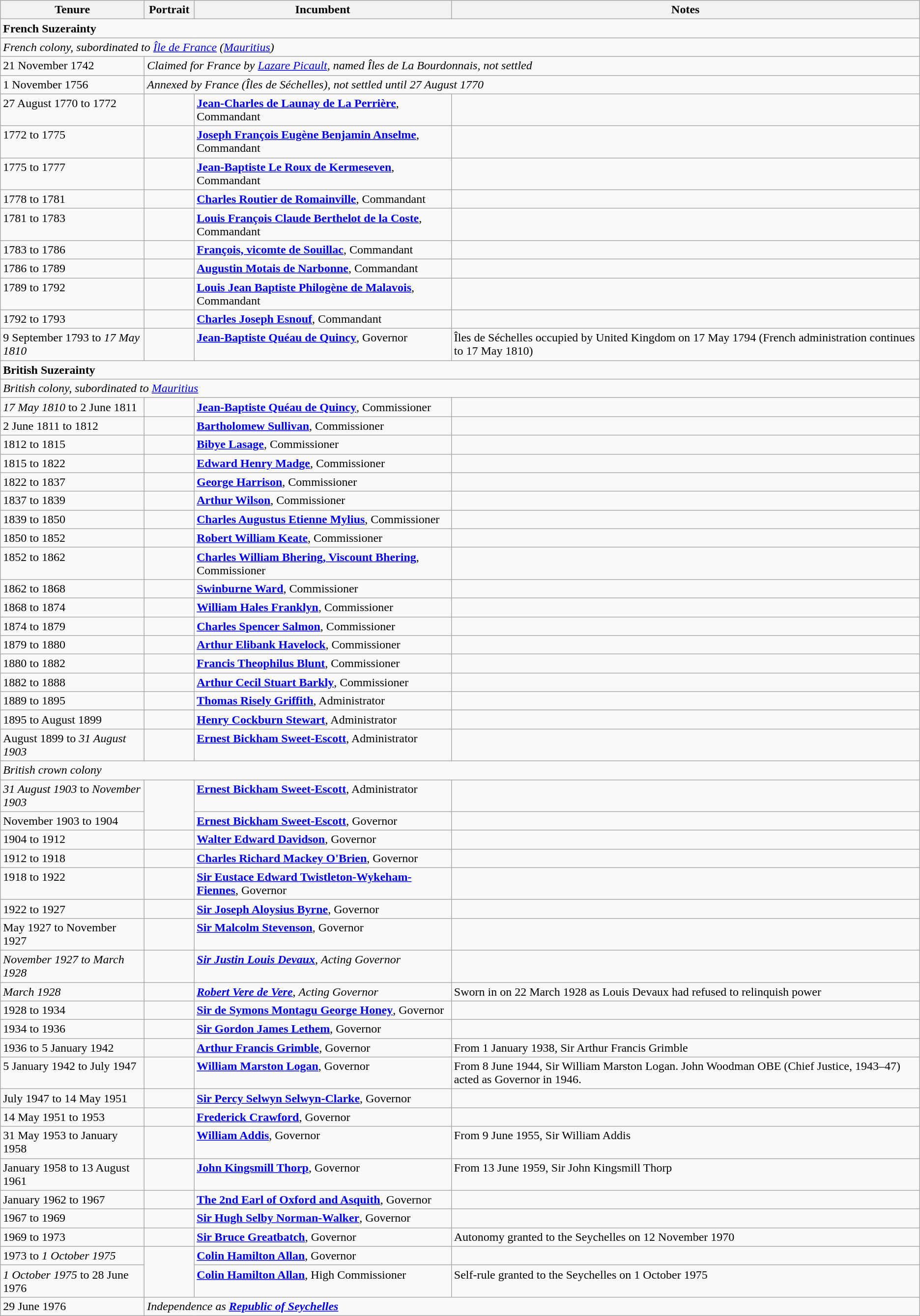<table class="wikitable">
<tr align=left>
<th>Tenure</th>
<th width=60px>Portrait</th>
<th>Incumbent</th>
<th>Notes</th>
</tr>
<tr valign=top>
<td colspan="4"><strong>French Suzerainty</strong></td>
</tr>
<tr valign=top>
<td colspan="4"><em>French colony, subordinated to <a href='#'>Île de France</a> (<a href='#'>Mauritius</a>)</em></td>
</tr>
<tr valign=top>
<td>21 November 1742</td>
<td colspan="3"><em>Claimed for France by <a href='#'>Lazare Picault</a>, named Îles de La Bourdonnais, not settled</em></td>
</tr>
<tr valign=top>
<td>1 November 1756</td>
<td colspan="3"><em>Annexed by France (Îles de Séchelles), not settled until 27 August 1770</em></td>
</tr>
<tr valign=top>
<td>27 August 1770 to 1772</td>
<td></td>
<td><strong><a href='#'>Jean-Charles de Launay de La Perrière</a></strong>, Commandant</td>
<td></td>
</tr>
<tr valign=top>
<td>1772 to 1775</td>
<td></td>
<td><strong><a href='#'>Joseph François Eugène Benjamin Anselme</a></strong>, Commandant</td>
<td></td>
</tr>
<tr valign=top>
<td>1775 to 1777</td>
<td></td>
<td><strong><a href='#'>Jean-Baptiste Le Roux de Kermeseven</a></strong>, Commandant</td>
<td></td>
</tr>
<tr valign=top>
<td>1778 to 1781</td>
<td></td>
<td><strong><a href='#'>Charles Routier de Romainville</a></strong>, Commandant</td>
<td></td>
</tr>
<tr valign=top>
<td>1781 to 1783</td>
<td></td>
<td><strong><a href='#'>Louis François Claude Berthelot de la Coste</a></strong>, Commandant</td>
<td></td>
</tr>
<tr valign=top>
<td>1783 to 1786</td>
<td></td>
<td><strong><a href='#'>François, vicomte de Souillac</a></strong>, Commandant</td>
<td></td>
</tr>
<tr valign=top>
<td>1786 to 1789</td>
<td></td>
<td><strong><a href='#'>Augustin Motais de Narbonne</a></strong>, Commandant</td>
<td></td>
</tr>
<tr valign=top>
<td>1789 to 1792</td>
<td></td>
<td><strong><a href='#'>Louis Jean Baptiste Philogène de Malavois</a></strong>, Commandant</td>
<td></td>
</tr>
<tr valign=top>
<td>1792 to 1793</td>
<td></td>
<td><strong><a href='#'>Charles Joseph Esnouf</a></strong>, Commandant</td>
<td></td>
</tr>
<tr valign=top>
<td>9 September 1793 to <em>17 May 1810</em></td>
<td></td>
<td><strong><a href='#'>Jean-Baptiste Quéau de Quincy</a></strong>, Governor</td>
<td>Îles de Séchelles occupied by United Kingdom on 17 May 1794 (French administration continues to 17 May 1810)</td>
</tr>
<tr valign=top>
<td colspan="4"><strong>British Suzerainty</strong></td>
</tr>
<tr valign=top>
<td colspan="4"><em>British colony, subordinated to <a href='#'>Mauritius</a></em></td>
</tr>
<tr valign=top>
<td><em>17 May 1810</em> to 2 June 1811</td>
<td></td>
<td><strong><a href='#'>Jean-Baptiste Quéau de Quincy</a></strong>, Commissioner</td>
<td></td>
</tr>
<tr valign=top>
<td>2 June 1811 to 1812</td>
<td></td>
<td><strong><a href='#'>Bartholomew Sullivan</a></strong>, Commissioner</td>
<td></td>
</tr>
<tr valign=top>
<td>1812 to 1815</td>
<td></td>
<td><strong><a href='#'>Bibye Lasage</a></strong>, Commissioner</td>
<td></td>
</tr>
<tr valign=top>
<td>1815 to 1822</td>
<td></td>
<td><strong><a href='#'>Edward Henry Madge</a></strong>, Commissioner</td>
<td></td>
</tr>
<tr valign=top>
<td>1822 to 1837</td>
<td></td>
<td><strong><a href='#'>George Harrison</a></strong>, Commissioner</td>
<td></td>
</tr>
<tr valign=top>
<td>1837 to 1839</td>
<td></td>
<td><strong><a href='#'>Arthur Wilson</a></strong>, Commissioner</td>
<td></td>
</tr>
<tr valign=top>
<td>1839 to 1850</td>
<td></td>
<td><strong><a href='#'>Charles Augustus Etienne Mylius</a></strong>, Commissioner</td>
<td></td>
</tr>
<tr valign=top>
<td>1850 to 1852</td>
<td></td>
<td><strong><a href='#'>Robert William Keate</a></strong>, Commissioner</td>
<td></td>
</tr>
<tr valign=top>
<td>1852 to 1862</td>
<td></td>
<td><strong><a href='#'>Charles William Bhering, Viscount Bhering</a></strong>, Commissioner</td>
<td></td>
</tr>
<tr valign=top>
<td>1862 to 1868</td>
<td></td>
<td><strong><a href='#'>Swinburne Ward</a></strong>, Commissioner</td>
<td></td>
</tr>
<tr valign=top>
<td>1868 to 1874</td>
<td></td>
<td><strong><a href='#'>William Hales Franklyn</a></strong>, Commissioner</td>
<td></td>
</tr>
<tr valign=top>
<td>1874 to 1879</td>
<td></td>
<td><strong><a href='#'>Charles Spencer Salmon</a></strong>, Commissioner</td>
<td></td>
</tr>
<tr valign=top>
<td>1879 to 1880</td>
<td></td>
<td><strong><a href='#'>Arthur Elibank Havelock</a></strong>, Commissioner</td>
<td></td>
</tr>
<tr valign=top>
<td>1880 to 1882</td>
<td></td>
<td><strong><a href='#'>Francis Theophilus Blunt</a></strong>, Commissioner</td>
<td></td>
</tr>
<tr valign=top>
<td>1882 to 1888</td>
<td></td>
<td><strong><a href='#'>Arthur Cecil Stuart Barkly</a></strong>, Commissioner</td>
<td></td>
</tr>
<tr valign=top>
<td>1889 to 1895</td>
<td></td>
<td><strong><a href='#'>Thomas Risely Griffith</a></strong>, Administrator</td>
<td></td>
</tr>
<tr valign=top>
<td>1895 to August 1899</td>
<td></td>
<td><strong><a href='#'>Henry Cockburn Stewart</a></strong>, Administrator</td>
<td></td>
</tr>
<tr valign=top>
<td>August 1899 to <em>31 August 1903</em></td>
<td></td>
<td><strong><a href='#'>Ernest Bickham Sweet-Escott</a></strong>, Administrator</td>
<td></td>
</tr>
<tr valign=top>
<td colspan="4"><em>British crown colony</em></td>
</tr>
<tr valign=top>
<td><em>31 August 1903</em> to <em>November 1903</em></td>
<td rowspan="2"></td>
<td><strong><a href='#'>Ernest Bickham Sweet-Escott</a></strong>, Administrator</td>
<td></td>
</tr>
<tr valign=top>
<td>November 1903 to 1904</td>
<td><strong><a href='#'>Ernest Bickham Sweet-Escott</a></strong>, Governor</td>
<td></td>
</tr>
<tr valign=top>
<td>1904 to 1912</td>
<td></td>
<td><strong><a href='#'>Walter Edward Davidson</a></strong>, Governor</td>
<td></td>
</tr>
<tr valign=top>
<td>1912 to 1918</td>
<td></td>
<td><strong><a href='#'>Charles Richard Mackey O'Brien</a></strong>, Governor</td>
<td></td>
</tr>
<tr valign=top>
<td>1918 to 1922</td>
<td></td>
<td><strong><a href='#'>Sir Eustace Edward Twistleton-Wykeham-Fiennes</a></strong>, Governor</td>
<td></td>
</tr>
<tr valign=top>
<td>1922 to 1927</td>
<td></td>
<td><strong><a href='#'>Sir Joseph Aloysius Byrne</a></strong>, Governor</td>
<td></td>
</tr>
<tr valign=top>
<td>May 1927 to November 1927</td>
<td></td>
<td><strong><a href='#'>Sir Malcolm Stevenson</a></strong>, Governor</td>
<td></td>
</tr>
<tr valign=top>
<td><em>November 1927 to March 1928</em></td>
<td></td>
<td><strong><em><a href='#'>Sir Justin Louis Devaux</a></em></strong>, <em>Acting Governor</em></td>
<td></td>
</tr>
<tr valign=top>
<td><em>March 1928</em></td>
<td></td>
<td><strong><em><a href='#'>Robert Vere de Vere</a></em></strong>, <em>Acting Governor</em></td>
<td>Sworn in on 22 March 1928 as Louis Devaux had refused to relinquish power</td>
</tr>
<tr valign=top>
<td>1928 to 1934</td>
<td></td>
<td><strong><a href='#'>Sir de Symons Montagu George Honey</a></strong>, Governor</td>
<td></td>
</tr>
<tr valign=top>
<td>1934 to 1936</td>
<td></td>
<td><strong><a href='#'>Sir Gordon James Lethem</a></strong>, Governor</td>
<td></td>
</tr>
<tr valign=top>
<td>1936 to 5 January 1942</td>
<td></td>
<td><strong><a href='#'>Arthur Francis Grimble</a></strong>, Governor</td>
<td>From 1 January 1938, Sir Arthur Francis Grimble</td>
</tr>
<tr valign=top>
<td>5 January 1942 to July 1947</td>
<td></td>
<td><strong><a href='#'>William Marston Logan</a></strong>, Governor</td>
<td>From 8 June 1944, Sir William Marston Logan. John Woodman OBE (Chief Justice, 1943–47) acted as Governor in 1946.</td>
</tr>
<tr valign=top>
<td>July 1947 to 14 May 1951</td>
<td></td>
<td><strong><a href='#'>Sir Percy Selwyn Selwyn-Clarke</a></strong>, Governor</td>
<td></td>
</tr>
<tr valign=top>
<td>14 May 1951 to 1953</td>
<td></td>
<td><strong><a href='#'>Frederick Crawford</a></strong>, Governor</td>
<td></td>
</tr>
<tr valign=top>
<td>31 May 1953 to January 1958</td>
<td></td>
<td><strong><a href='#'>William Addis</a></strong>, Governor</td>
<td>From 9 June 1955, Sir William Addis</td>
</tr>
<tr valign=top>
<td>January 1958 to 13 August 1961</td>
<td></td>
<td><strong><a href='#'>John Kingsmill Thorp</a></strong>, Governor</td>
<td>From 13 June 1959, Sir John Kingsmill Thorp</td>
</tr>
<tr valign=top>
<td>January 1962 to 1967</td>
<td></td>
<td><strong><a href='#'>The 2nd Earl of Oxford and Asquith</a></strong>, Governor</td>
<td></td>
</tr>
<tr valign=top>
<td>1967 to 1969</td>
<td></td>
<td><strong><a href='#'>Sir Hugh Selby Norman-Walker</a></strong>, Governor</td>
<td></td>
</tr>
<tr valign=top>
<td>1969 to 1973</td>
<td></td>
<td><strong><a href='#'>Sir Bruce Greatbatch</a></strong>, Governor</td>
<td>Autonomy granted to the Seychelles on 12 November 1970</td>
</tr>
<tr valign=top>
<td>1973 to <em>1 October 1975</em></td>
<td rowspan="2"></td>
<td><strong><a href='#'>Colin Hamilton Allan</a></strong>, Governor</td>
<td></td>
</tr>
<tr valign=top>
<td><em>1 October 1975</em> to 28 June 1976</td>
<td><strong><a href='#'>Colin Hamilton Allan</a></strong>, High Commissioner</td>
<td>Self-rule granted to the Seychelles on 1 October 1975</td>
</tr>
<tr valign=top>
<td>29 June 1976</td>
<td colspan="3"><em>Independence as <strong><a href='#'>Republic of Seychelles</a><strong><em></td>
</tr>
</table>
